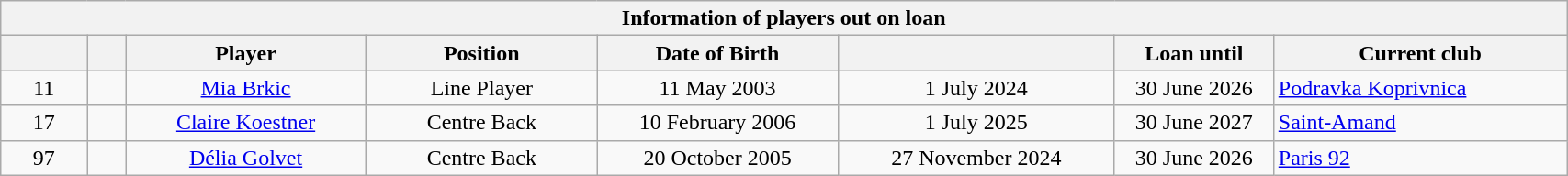<table class="wikitable mw-collapsible mw-collapsed" style="width:90%; font-size:100%">
<tr>
<th colspan="8">Information of players out on loan</th>
</tr>
<tr>
<th width="3"></th>
<th width="3"></th>
<th width="15">Player</th>
<th width="5">Position</th>
<th width="15">Date of Birth</th>
<th width="5"></th>
<th width="5">Loan until</th>
<th width="20">Current club</th>
</tr>
<tr>
<td style="text-align: center;">11</td>
<td style="text-align: center;"></td>
<td style="text-align: center;"><a href='#'>Mia Brkic</a></td>
<td style="text-align: center;">Line Player</td>
<td style="text-align: center;">11 May 2003</td>
<td style="text-align: center;">1 July 2024</td>
<td style="text-align: center;">30 June 2026</td>
<td> <a href='#'>Podravka Koprivnica</a></td>
</tr>
<tr>
<td style="text-align: center;">17</td>
<td style="text-align: center;"></td>
<td style="text-align: center;"><a href='#'>Claire Koestner</a></td>
<td style="text-align: center;">Centre Back</td>
<td style="text-align: center;">10 February 2006</td>
<td style="text-align: center;">1 July 2025</td>
<td style="text-align: center;">30 June 2027</td>
<td> <a href='#'>Saint-Amand</a></td>
</tr>
<tr>
<td style="text-align: center;">97</td>
<td style="text-align: center;"></td>
<td style="text-align: center;"><a href='#'>Délia Golvet</a></td>
<td style="text-align: center;">Centre Back</td>
<td style="text-align: center;">20 October 2005</td>
<td style="text-align: center;">27 November 2024</td>
<td style="text-align: center;">30 June 2026</td>
<td> <a href='#'>Paris 92</a></td>
</tr>
</table>
